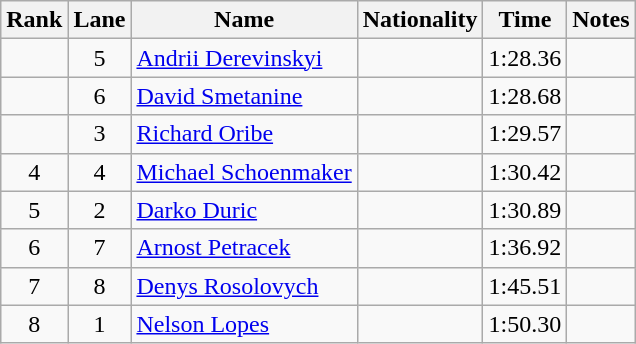<table class="wikitable sortable" style="text-align:center">
<tr>
<th>Rank</th>
<th>Lane</th>
<th>Name</th>
<th>Nationality</th>
<th>Time</th>
<th>Notes</th>
</tr>
<tr>
<td></td>
<td>5</td>
<td align=left><a href='#'>Andrii Derevinskyi</a></td>
<td align=left></td>
<td>1:28.36</td>
<td></td>
</tr>
<tr>
<td></td>
<td>6</td>
<td align=left><a href='#'>David Smetanine</a></td>
<td align=left></td>
<td>1:28.68</td>
<td></td>
</tr>
<tr>
<td></td>
<td>3</td>
<td align=left><a href='#'>Richard Oribe</a></td>
<td align=left></td>
<td>1:29.57</td>
<td></td>
</tr>
<tr>
<td>4</td>
<td>4</td>
<td align=left><a href='#'>Michael Schoenmaker</a></td>
<td align=left></td>
<td>1:30.42</td>
<td></td>
</tr>
<tr>
<td>5</td>
<td>2</td>
<td align=left><a href='#'>Darko Duric</a></td>
<td align=left></td>
<td>1:30.89</td>
<td></td>
</tr>
<tr>
<td>6</td>
<td>7</td>
<td align=left><a href='#'>Arnost Petracek</a></td>
<td align=left></td>
<td>1:36.92</td>
<td></td>
</tr>
<tr>
<td>7</td>
<td>8</td>
<td align=left><a href='#'>Denys Rosolovych</a></td>
<td align=left></td>
<td>1:45.51</td>
<td></td>
</tr>
<tr>
<td>8</td>
<td>1</td>
<td align=left><a href='#'>Nelson Lopes</a></td>
<td align=left></td>
<td>1:50.30</td>
<td></td>
</tr>
</table>
